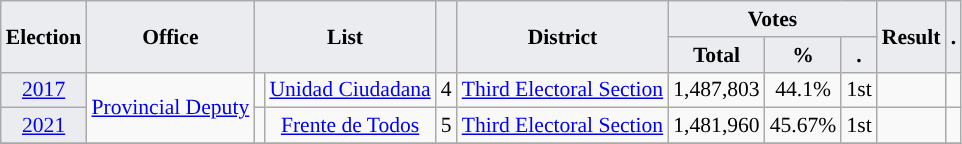<table class="wikitable" style="font-size:90%; text-align:center;">
<tr>
<th style="background-color:#EAECF0;" rowspan=2>Election</th>
<th style="background-color:#EAECF0;" rowspan=2>Office</th>
<th style="background-color:#EAECF0;" colspan=2 rowspan=2>List</th>
<th style="background-color:#EAECF0;" rowspan=2></th>
<th style="background-color:#EAECF0;" rowspan=2>District</th>
<th style="background-color:#EAECF0;" colspan=3>Votes</th>
<th style="background-color:#EAECF0;" rowspan=2>Result</th>
<th style="background-color:#EAECF0;" rowspan=2>.</th>
</tr>
<tr>
<th style="background-color:#EAECF0;">Total</th>
<th style="background-color:#EAECF0;">%</th>
<th style="background-color:#EAECF0;">.</th>
</tr>
<tr>
<td style="background-color:#EAECF0;"><a href='#'>2017</a></td>
<td rowspan="2"><a href='#'>Provincial Deputy</a></td>
<td style="background-color:"></td>
<td><a href='#'>Unidad Ciudadana</a></td>
<td>4</td>
<td><a href='#'>Third Electoral Section</a></td>
<td>1,487,803</td>
<td>44.1%</td>
<td>1st</td>
<td></td>
<td></td>
</tr>
<tr>
<td style="background-color:#EAECF0;"><a href='#'>2021</a></td>
<td style="background-color:"></td>
<td><a href='#'>Frente de Todos</a></td>
<td>5</td>
<td><a href='#'>Third Electoral Section</a></td>
<td>1,481,960</td>
<td>45.67%</td>
<td>1st</td>
<td></td>
<td></td>
</tr>
<tr>
</tr>
</table>
